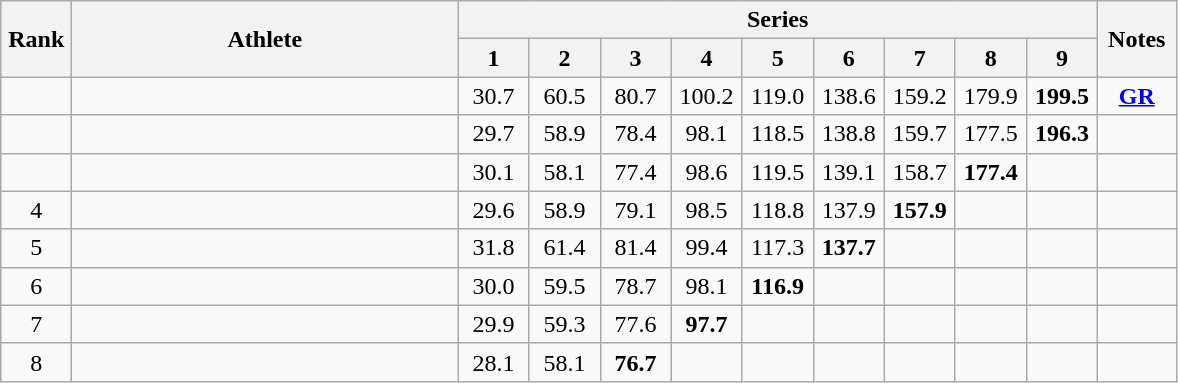<table class="wikitable" style="text-align:center">
<tr>
<th rowspan=2 width=40>Rank</th>
<th rowspan=2 width=250>Athlete</th>
<th colspan=9>Series</th>
<th rowspan=2 width=45>Notes</th>
</tr>
<tr>
<th width=40>1</th>
<th width=40>2</th>
<th width=40>3</th>
<th width=40>4</th>
<th width=40>5</th>
<th width=40>6</th>
<th width=40>7</th>
<th width=40>8</th>
<th width=40>9</th>
</tr>
<tr>
<td></td>
<td align=left></td>
<td>30.7</td>
<td>60.5</td>
<td>80.7</td>
<td>100.2</td>
<td>119.0</td>
<td>138.6</td>
<td>159.2</td>
<td>179.9</td>
<td><strong>199.5</strong></td>
<td><strong><a href='#'>GR</a></strong></td>
</tr>
<tr>
<td></td>
<td align=left></td>
<td>29.7</td>
<td>58.9</td>
<td>78.4</td>
<td>98.1</td>
<td>118.5</td>
<td>138.8</td>
<td>159.7</td>
<td>177.5</td>
<td><strong>196.3</strong></td>
<td></td>
</tr>
<tr>
<td></td>
<td align=left></td>
<td>30.1</td>
<td>58.1</td>
<td>77.4</td>
<td>98.6</td>
<td>119.5</td>
<td>139.1</td>
<td>158.7</td>
<td><strong>177.4</strong></td>
<td></td>
<td></td>
</tr>
<tr>
<td>4</td>
<td align=left></td>
<td>29.6</td>
<td>58.9</td>
<td>79.1</td>
<td>98.5</td>
<td>118.8</td>
<td>137.9</td>
<td><strong>157.9</strong></td>
<td></td>
<td></td>
<td></td>
</tr>
<tr>
<td>5</td>
<td align=left></td>
<td>31.8</td>
<td>61.4</td>
<td>81.4</td>
<td>99.4</td>
<td>117.3</td>
<td><strong>137.7</strong></td>
<td></td>
<td></td>
<td></td>
<td></td>
</tr>
<tr>
<td>6</td>
<td align=left></td>
<td>30.0</td>
<td>59.5</td>
<td>78.7</td>
<td>98.1</td>
<td><strong>116.9</strong></td>
<td></td>
<td></td>
<td></td>
<td></td>
<td></td>
</tr>
<tr>
<td>7</td>
<td align=left></td>
<td>29.9</td>
<td>59.3</td>
<td>77.6</td>
<td><strong>97.7</strong></td>
<td></td>
<td></td>
<td></td>
<td></td>
<td></td>
<td></td>
</tr>
<tr>
<td>8</td>
<td align=left></td>
<td>28.1</td>
<td>58.1</td>
<td><strong>76.7</strong></td>
<td></td>
<td></td>
<td></td>
<td></td>
<td></td>
<td></td>
<td></td>
</tr>
</table>
